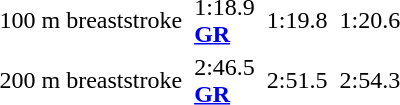<table>
<tr>
<td>100 m breaststroke<br></td>
<td></td>
<td>1:18.9<br><strong><a href='#'>GR</a></strong></td>
<td></td>
<td>1:19.8</td>
<td></td>
<td>1:20.6</td>
</tr>
<tr>
<td>200 m breaststroke<br></td>
<td></td>
<td>2:46.5<br><strong><a href='#'>GR</a></strong></td>
<td></td>
<td>2:51.5</td>
<td></td>
<td>2:54.3</td>
</tr>
<tr>
</tr>
</table>
